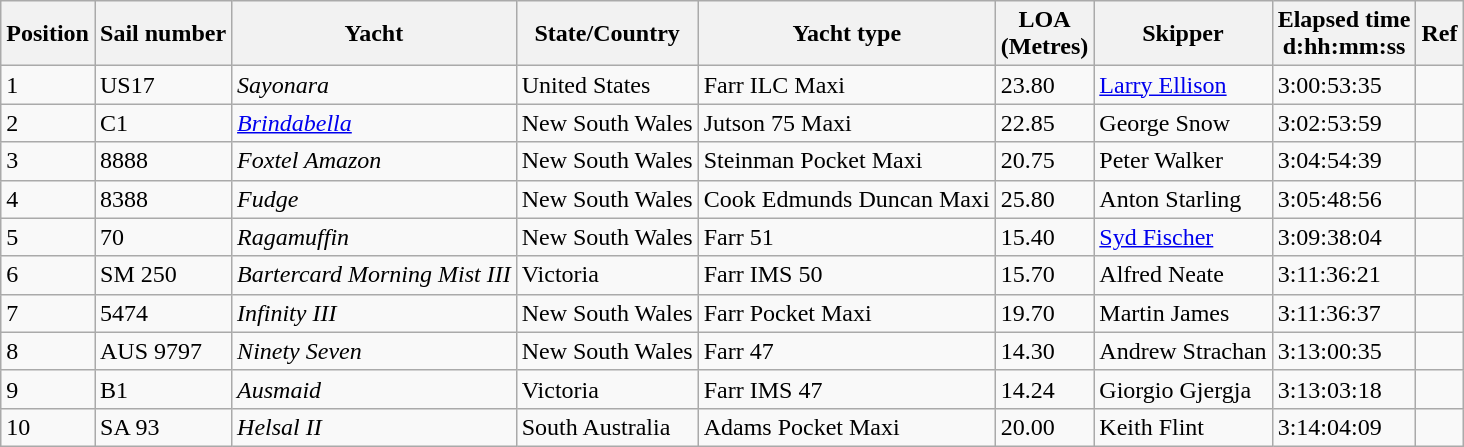<table class="wikitable">
<tr>
<th>Position</th>
<th>Sail number</th>
<th>Yacht</th>
<th>State/Country</th>
<th>Yacht type</th>
<th>LOA <br>(Metres)</th>
<th>Skipper</th>
<th>Elapsed time <br>d:hh:mm:ss</th>
<th>Ref</th>
</tr>
<tr>
<td>1</td>
<td>US17</td>
<td><em>Sayonara</em></td>
<td> United States</td>
<td>Farr ILC Maxi</td>
<td>23.80</td>
<td><a href='#'>Larry Ellison</a></td>
<td>3:00:53:35</td>
<td></td>
</tr>
<tr>
<td>2</td>
<td>C1</td>
<td><em><a href='#'>Brindabella</a></em></td>
<td> New South Wales</td>
<td>Jutson 75 Maxi</td>
<td>22.85</td>
<td>George Snow</td>
<td>3:02:53:59</td>
<td></td>
</tr>
<tr>
<td>3</td>
<td>8888</td>
<td><em>Foxtel Amazon</em></td>
<td> New South Wales</td>
<td>Steinman Pocket Maxi</td>
<td>20.75</td>
<td>Peter Walker</td>
<td>3:04:54:39</td>
<td></td>
</tr>
<tr>
<td>4</td>
<td>8388</td>
<td><em>Fudge</em></td>
<td> New South Wales</td>
<td>Cook Edmunds Duncan Maxi</td>
<td>25.80</td>
<td>Anton Starling</td>
<td>3:05:48:56</td>
<td></td>
</tr>
<tr>
<td>5</td>
<td>70</td>
<td><em>Ragamuffin</em></td>
<td> New South Wales</td>
<td>Farr 51</td>
<td>15.40</td>
<td><a href='#'>Syd Fischer</a></td>
<td>3:09:38:04</td>
<td></td>
</tr>
<tr>
<td>6</td>
<td>SM 250</td>
<td><em>Bartercard Morning Mist III</em></td>
<td> Victoria</td>
<td>Farr IMS 50</td>
<td>15.70</td>
<td>Alfred Neate</td>
<td>3:11:36:21</td>
<td></td>
</tr>
<tr>
<td>7</td>
<td>5474</td>
<td><em>Infinity III</em></td>
<td> New South Wales</td>
<td>Farr Pocket Maxi</td>
<td>19.70</td>
<td>Martin James</td>
<td>3:11:36:37</td>
<td></td>
</tr>
<tr>
<td>8</td>
<td>AUS 9797</td>
<td><em>Ninety Seven</em></td>
<td> New South Wales</td>
<td>Farr 47</td>
<td>14.30</td>
<td>Andrew Strachan</td>
<td>3:13:00:35</td>
<td></td>
</tr>
<tr>
<td>9</td>
<td>B1</td>
<td><em>Ausmaid</em></td>
<td> Victoria</td>
<td>Farr IMS 47</td>
<td>14.24</td>
<td>Giorgio Gjergja</td>
<td>3:13:03:18</td>
<td></td>
</tr>
<tr>
<td>10</td>
<td>SA 93</td>
<td><em>Helsal II</em></td>
<td> South Australia</td>
<td>Adams Pocket Maxi</td>
<td>20.00</td>
<td>Keith Flint</td>
<td>3:14:04:09</td>
<td></td>
</tr>
</table>
